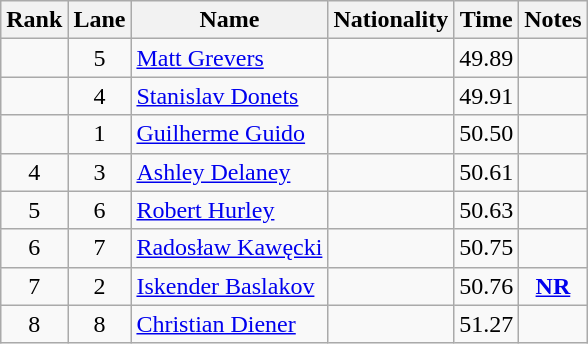<table class="wikitable sortable" style="text-align:center">
<tr>
<th>Rank</th>
<th>Lane</th>
<th>Name</th>
<th>Nationality</th>
<th>Time</th>
<th>Notes</th>
</tr>
<tr>
<td></td>
<td>5</td>
<td align=left><a href='#'>Matt Grevers</a></td>
<td align=left></td>
<td>49.89</td>
<td></td>
</tr>
<tr>
<td></td>
<td>4</td>
<td align=left><a href='#'>Stanislav Donets</a></td>
<td align=left></td>
<td>49.91</td>
<td></td>
</tr>
<tr>
<td></td>
<td>1</td>
<td align=left><a href='#'>Guilherme Guido</a></td>
<td align=left></td>
<td>50.50</td>
<td></td>
</tr>
<tr>
<td>4</td>
<td>3</td>
<td align=left><a href='#'>Ashley Delaney</a></td>
<td align=left></td>
<td>50.61</td>
<td></td>
</tr>
<tr>
<td>5</td>
<td>6</td>
<td align=left><a href='#'>Robert Hurley</a></td>
<td align=left></td>
<td>50.63</td>
<td></td>
</tr>
<tr>
<td>6</td>
<td>7</td>
<td align=left><a href='#'>Radosław Kawęcki</a></td>
<td align=left></td>
<td>50.75</td>
<td></td>
</tr>
<tr>
<td>7</td>
<td>2</td>
<td align=left><a href='#'>Iskender Baslakov</a></td>
<td align=left></td>
<td>50.76</td>
<td><strong><a href='#'>NR</a></strong></td>
</tr>
<tr>
<td>8</td>
<td>8</td>
<td align=left><a href='#'>Christian Diener</a></td>
<td align=left></td>
<td>51.27</td>
<td></td>
</tr>
</table>
